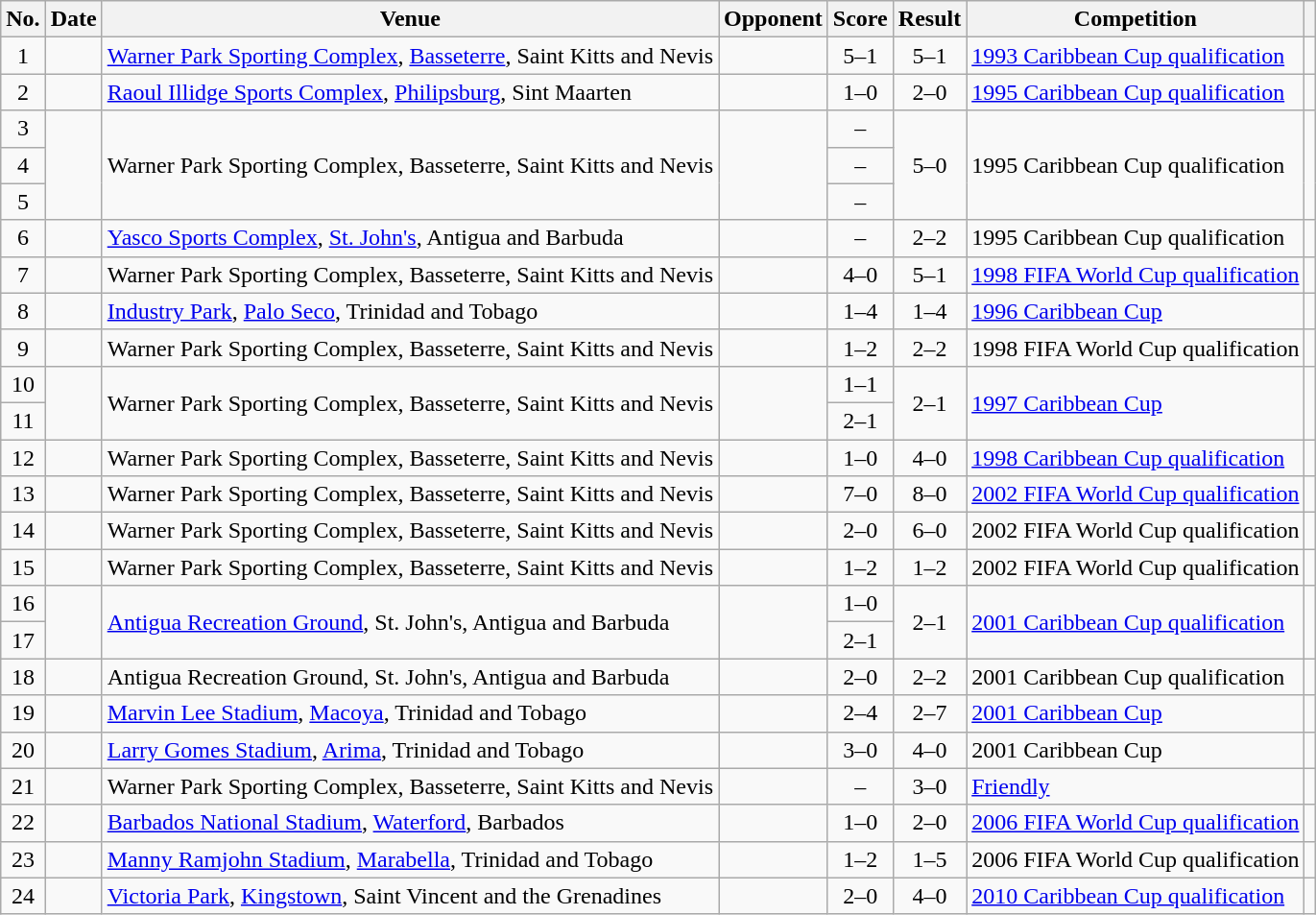<table class="wikitable sortable">
<tr>
<th scope="col">No.</th>
<th scope="col">Date</th>
<th scope="col">Venue</th>
<th scope="col">Opponent</th>
<th scope="col">Score</th>
<th scope="col">Result</th>
<th scope="col">Competition</th>
<th scope="col" class="unsortable"></th>
</tr>
<tr>
<td style="text-align:center">1</td>
<td></td>
<td><a href='#'>Warner Park Sporting Complex</a>, <a href='#'>Basseterre</a>, Saint Kitts and Nevis</td>
<td></td>
<td style="text-align:center">5–1</td>
<td style="text-align:center">5–1</td>
<td><a href='#'>1993 Caribbean Cup qualification</a></td>
<td></td>
</tr>
<tr>
<td style="text-align:center">2</td>
<td></td>
<td><a href='#'>Raoul Illidge Sports Complex</a>, <a href='#'>Philipsburg</a>, Sint Maarten</td>
<td></td>
<td style="text-align:center">1–0</td>
<td style="text-align:center">2–0</td>
<td><a href='#'>1995 Caribbean Cup qualification</a></td>
<td></td>
</tr>
<tr>
<td style="text-align:center">3</td>
<td rowspan="3"></td>
<td rowspan="3">Warner Park Sporting Complex, Basseterre, Saint Kitts and Nevis</td>
<td rowspan="3"></td>
<td style="text-align:center">–</td>
<td rowspan="3" style="text-align:center">5–0</td>
<td rowspan="3">1995 Caribbean Cup qualification</td>
<td rowspan="3"></td>
</tr>
<tr>
<td style="text-align:center">4</td>
<td style="text-align:center">–</td>
</tr>
<tr>
<td style="text-align:center">5</td>
<td style="text-align:center">–</td>
</tr>
<tr>
<td style="text-align:center">6</td>
<td></td>
<td><a href='#'>Yasco Sports Complex</a>, <a href='#'>St. John's</a>, Antigua and Barbuda</td>
<td></td>
<td style="text-align:center">–</td>
<td style="text-align:center">2–2</td>
<td>1995 Caribbean Cup qualification</td>
<td></td>
</tr>
<tr>
<td style="text-align:center">7</td>
<td></td>
<td>Warner Park Sporting Complex, Basseterre, Saint Kitts and Nevis</td>
<td></td>
<td style="text-align:center">4–0</td>
<td style="text-align:center">5–1</td>
<td><a href='#'>1998 FIFA World Cup qualification</a></td>
<td></td>
</tr>
<tr>
<td style="text-align:center">8</td>
<td></td>
<td><a href='#'>Industry Park</a>, <a href='#'>Palo Seco</a>, Trinidad and Tobago</td>
<td></td>
<td style="text-align:center">1–4</td>
<td style="text-align:center">1–4</td>
<td><a href='#'>1996 Caribbean Cup</a></td>
<td></td>
</tr>
<tr>
<td style="text-align:center">9</td>
<td></td>
<td>Warner Park Sporting Complex, Basseterre, Saint Kitts and Nevis</td>
<td></td>
<td style="text-align:center">1–2</td>
<td style="text-align:center">2–2</td>
<td>1998 FIFA World Cup qualification</td>
<td></td>
</tr>
<tr>
<td style="text-align:center">10</td>
<td rowspan="2"></td>
<td rowspan="2">Warner Park Sporting Complex, Basseterre, Saint Kitts and Nevis</td>
<td rowspan="2"></td>
<td style="text-align:center">1–1</td>
<td rowspan="2" style="text-align:center">2–1</td>
<td rowspan="2"><a href='#'>1997 Caribbean Cup</a></td>
<td rowspan="2"></td>
</tr>
<tr>
<td style="text-align:center">11</td>
<td style="text-align:center">2–1</td>
</tr>
<tr>
<td style="text-align:center">12</td>
<td></td>
<td>Warner Park Sporting Complex, Basseterre, Saint Kitts and Nevis</td>
<td></td>
<td style="text-align:center">1–0</td>
<td style="text-align:center">4–0</td>
<td><a href='#'>1998 Caribbean Cup qualification</a></td>
<td></td>
</tr>
<tr>
<td style="text-align:center">13</td>
<td></td>
<td>Warner Park Sporting Complex, Basseterre, Saint Kitts and Nevis</td>
<td></td>
<td style="text-align:center">7–0</td>
<td style="text-align:center">8–0</td>
<td><a href='#'>2002 FIFA World Cup qualification</a></td>
<td></td>
</tr>
<tr>
<td style="text-align:center">14</td>
<td></td>
<td>Warner Park Sporting Complex, Basseterre, Saint Kitts and Nevis</td>
<td></td>
<td style="text-align:center">2–0</td>
<td style="text-align:center">6–0</td>
<td>2002 FIFA World Cup qualification</td>
<td></td>
</tr>
<tr>
<td style="text-align:center">15</td>
<td></td>
<td>Warner Park Sporting Complex, Basseterre, Saint Kitts and Nevis</td>
<td></td>
<td style="text-align:center">1–2</td>
<td style="text-align:center">1–2</td>
<td>2002 FIFA World Cup qualification</td>
<td></td>
</tr>
<tr>
<td style="text-align:center">16</td>
<td rowspan="2"></td>
<td rowspan="2"><a href='#'>Antigua Recreation Ground</a>, St. John's, Antigua and Barbuda</td>
<td rowspan="2"></td>
<td style="text-align:center">1–0</td>
<td rowspan="2" style="text-align:center">2–1</td>
<td rowspan="2"><a href='#'>2001 Caribbean Cup qualification</a></td>
<td rowspan="2"></td>
</tr>
<tr>
<td style="text-align:center">17</td>
<td style="text-align:center">2–1</td>
</tr>
<tr>
<td style="text-align:center">18</td>
<td></td>
<td>Antigua Recreation Ground, St. John's, Antigua and Barbuda</td>
<td></td>
<td style="text-align:center">2–0</td>
<td style="text-align:center">2–2</td>
<td>2001 Caribbean Cup qualification</td>
<td></td>
</tr>
<tr>
<td style="text-align:center">19</td>
<td></td>
<td><a href='#'>Marvin Lee Stadium</a>, <a href='#'>Macoya</a>, Trinidad and Tobago</td>
<td></td>
<td style="text-align:center">2–4</td>
<td style="text-align:center">2–7</td>
<td><a href='#'>2001 Caribbean Cup</a></td>
<td></td>
</tr>
<tr>
<td style="text-align:center">20</td>
<td></td>
<td><a href='#'>Larry Gomes Stadium</a>, <a href='#'>Arima</a>, Trinidad and Tobago</td>
<td></td>
<td style="text-align:center">3–0</td>
<td style="text-align:center">4–0</td>
<td>2001 Caribbean Cup</td>
<td></td>
</tr>
<tr>
<td style="text-align:center">21</td>
<td></td>
<td>Warner Park Sporting Complex, Basseterre, Saint Kitts and Nevis</td>
<td></td>
<td style="text-align:center">–</td>
<td style="text-align:center">3–0</td>
<td><a href='#'>Friendly</a></td>
<td></td>
</tr>
<tr>
<td style="text-align:center">22</td>
<td></td>
<td><a href='#'>Barbados National Stadium</a>, <a href='#'>Waterford</a>, Barbados</td>
<td></td>
<td style="text-align:center">1–0</td>
<td style="text-align:center">2–0</td>
<td><a href='#'>2006 FIFA World Cup qualification</a></td>
<td></td>
</tr>
<tr>
<td style="text-align:center">23</td>
<td></td>
<td><a href='#'>Manny Ramjohn Stadium</a>, <a href='#'>Marabella</a>, Trinidad and Tobago</td>
<td></td>
<td style="text-align:center">1–2</td>
<td style="text-align:center">1–5</td>
<td>2006 FIFA World Cup qualification</td>
<td></td>
</tr>
<tr>
<td style="text-align:center">24</td>
<td></td>
<td><a href='#'>Victoria Park</a>, <a href='#'>Kingstown</a>, Saint Vincent and the Grenadines</td>
<td></td>
<td style="text-align:center">2–0</td>
<td style="text-align:center">4–0</td>
<td><a href='#'>2010 Caribbean Cup qualification</a></td>
<td></td>
</tr>
</table>
